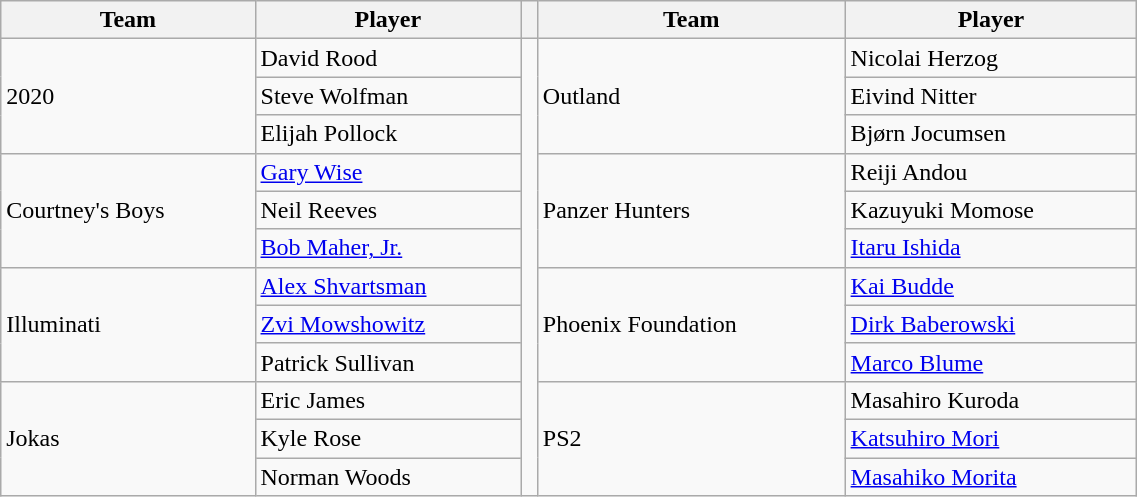<table class="wikitable" width=60%>
<tr>
<th>Team</th>
<th>Player</th>
<th></th>
<th>Team</th>
<th>Player</th>
</tr>
<tr>
<td rowspan=3>2020</td>
<td> David Rood</td>
<td rowspan=12></td>
<td rowspan=3>Outland</td>
<td> Nicolai Herzog</td>
</tr>
<tr>
<td> Steve Wolfman</td>
<td> Eivind Nitter</td>
</tr>
<tr>
<td> Elijah Pollock</td>
<td> Bjørn Jocumsen</td>
</tr>
<tr>
<td rowspan=3>Courtney's Boys</td>
<td> <a href='#'>Gary Wise</a></td>
<td rowspan=3>Panzer Hunters</td>
<td> Reiji Andou</td>
</tr>
<tr>
<td> Neil Reeves</td>
<td> Kazuyuki Momose</td>
</tr>
<tr>
<td> <a href='#'>Bob Maher, Jr.</a></td>
<td> <a href='#'>Itaru Ishida</a></td>
</tr>
<tr>
<td rowspan=3>Illuminati</td>
<td> <a href='#'>Alex Shvartsman</a></td>
<td rowspan=3>Phoenix Foundation</td>
<td> <a href='#'>Kai Budde</a></td>
</tr>
<tr>
<td> <a href='#'>Zvi Mowshowitz</a></td>
<td> <a href='#'>Dirk Baberowski</a></td>
</tr>
<tr>
<td> Patrick Sullivan</td>
<td> <a href='#'>Marco Blume</a></td>
</tr>
<tr>
<td rowspan=3>Jokas</td>
<td> Eric James</td>
<td rowspan=3>PS2</td>
<td> Masahiro Kuroda</td>
</tr>
<tr>
<td> Kyle Rose</td>
<td> <a href='#'>Katsuhiro Mori</a></td>
</tr>
<tr>
<td> Norman Woods</td>
<td> <a href='#'>Masahiko Morita</a></td>
</tr>
</table>
